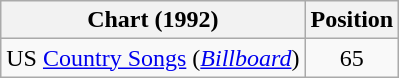<table class="wikitable sortable">
<tr>
<th scope="col">Chart (1992)</th>
<th scope="col">Position</th>
</tr>
<tr>
<td>US <a href='#'>Country Songs</a> (<em><a href='#'>Billboard</a></em>)</td>
<td align="center">65</td>
</tr>
</table>
